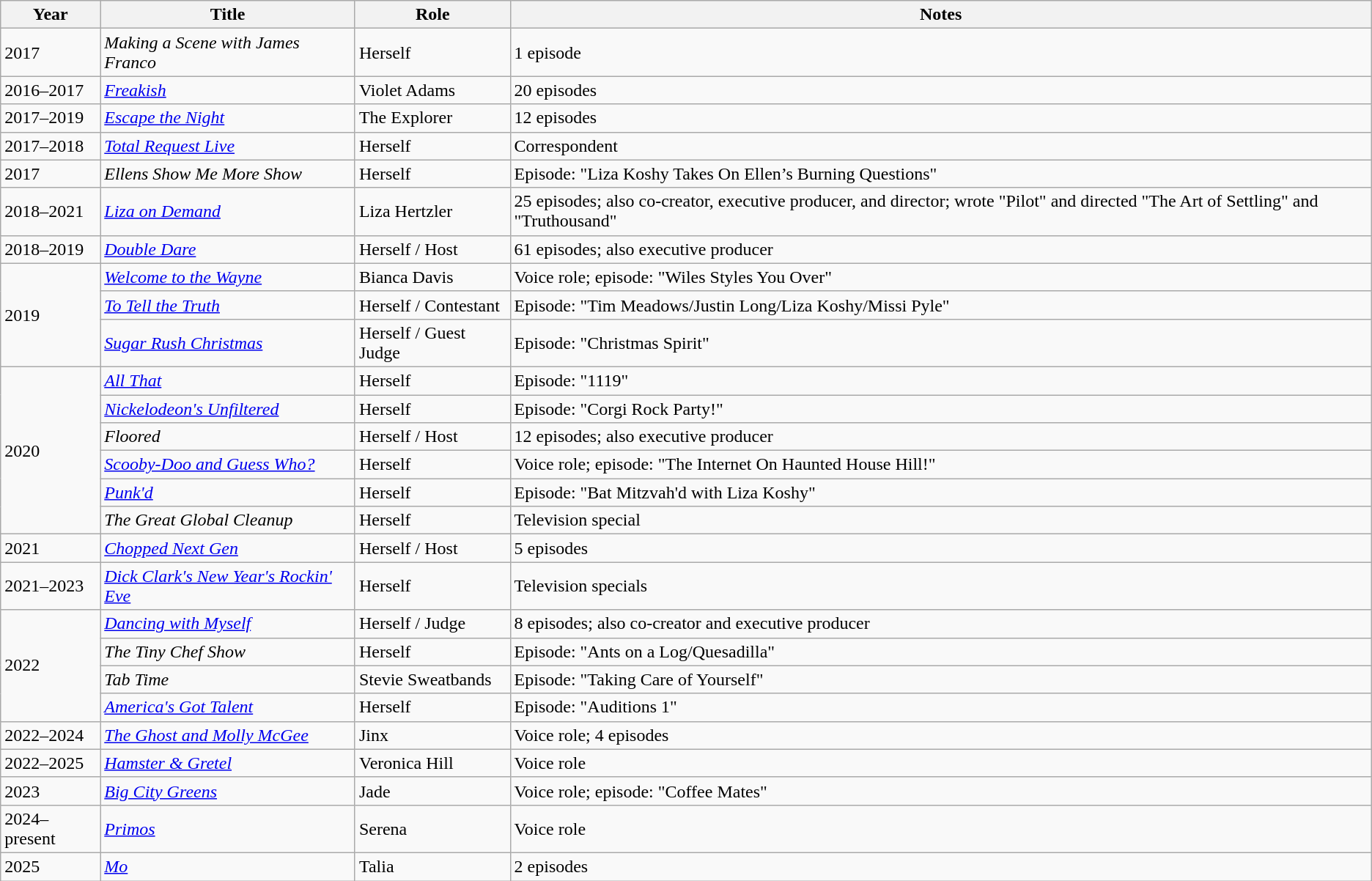<table class="wikitable">
<tr>
<th>Year</th>
<th>Title</th>
<th>Role</th>
<th class="unsortable">Notes</th>
</tr>
<tr>
<td>2017</td>
<td><em>Making a Scene with James Franco</em></td>
<td>Herself</td>
<td>1 episode</td>
</tr>
<tr>
<td>2016–2017</td>
<td><em><a href='#'>Freakish</a></em></td>
<td>Violet Adams</td>
<td>20 episodes</td>
</tr>
<tr>
<td>2017–2019</td>
<td><em><a href='#'>Escape the Night</a></em></td>
<td>The Explorer</td>
<td>12 episodes</td>
</tr>
<tr>
<td>2017–2018</td>
<td><em><a href='#'>Total Request Live</a></em></td>
<td>Herself</td>
<td>Correspondent</td>
</tr>
<tr>
<td>2017</td>
<td><em>Ellens Show Me More Show</em></td>
<td>Herself</td>
<td>Episode: "Liza Koshy Takes On Ellen’s Burning Questions"</td>
</tr>
<tr>
<td>2018–2021</td>
<td><em><a href='#'>Liza on Demand</a></em></td>
<td>Liza Hertzler</td>
<td>25 episodes; also co-creator, executive producer, and director; wrote "Pilot" and directed "The Art of Settling" and "Truthousand"</td>
</tr>
<tr>
<td>2018–2019</td>
<td><em><a href='#'>Double Dare</a></em></td>
<td>Herself / Host</td>
<td>61 episodes; also executive producer</td>
</tr>
<tr>
<td rowspan="3">2019</td>
<td><em><a href='#'>Welcome to the Wayne</a></em></td>
<td>Bianca Davis</td>
<td>Voice role; episode: "Wiles Styles You Over"</td>
</tr>
<tr>
<td><em><a href='#'>To Tell the Truth</a></em></td>
<td>Herself / Contestant</td>
<td>Episode: "Tim Meadows/Justin Long/Liza Koshy/Missi Pyle"</td>
</tr>
<tr>
<td><em><a href='#'>Sugar Rush Christmas</a></em></td>
<td>Herself / Guest Judge</td>
<td>Episode: "Christmas Spirit"</td>
</tr>
<tr>
<td rowspan="6">2020</td>
<td><em><a href='#'>All That</a></em></td>
<td>Herself</td>
<td>Episode: "1119"</td>
</tr>
<tr>
<td><em><a href='#'>Nickelodeon's Unfiltered</a></em></td>
<td>Herself</td>
<td>Episode: "Corgi Rock Party!"</td>
</tr>
<tr>
<td><em>Floored</em></td>
<td>Herself / Host</td>
<td>12 episodes; also executive producer</td>
</tr>
<tr>
<td><em><a href='#'>Scooby-Doo and Guess Who?</a></em></td>
<td>Herself</td>
<td>Voice role; episode: "The Internet On Haunted House Hill!"</td>
</tr>
<tr>
<td><em><a href='#'>Punk'd</a></em></td>
<td>Herself</td>
<td>Episode: "Bat Mitzvah'd with Liza Koshy"</td>
</tr>
<tr>
<td><em>The Great Global Cleanup</em></td>
<td>Herself</td>
<td>Television special</td>
</tr>
<tr>
<td>2021</td>
<td><em><a href='#'>Chopped Next Gen</a></em></td>
<td>Herself / Host</td>
<td>5 episodes</td>
</tr>
<tr>
<td>2021–2023</td>
<td><em><a href='#'>Dick Clark's New Year's Rockin' Eve</a></em></td>
<td>Herself</td>
<td>Television specials</td>
</tr>
<tr>
<td rowspan="4">2022</td>
<td><em><a href='#'>Dancing with Myself</a></em></td>
<td>Herself / Judge</td>
<td>8 episodes; also co-creator and executive producer</td>
</tr>
<tr>
<td><em>The Tiny Chef Show</em></td>
<td>Herself</td>
<td>Episode: "Ants on a Log/Quesadilla"</td>
</tr>
<tr>
<td><em>Tab Time</em></td>
<td>Stevie Sweatbands</td>
<td>Episode: "Taking Care of Yourself"</td>
</tr>
<tr>
<td><em><a href='#'>America's Got Talent</a></em></td>
<td>Herself</td>
<td>Episode: "Auditions 1"</td>
</tr>
<tr>
<td>2022–2024</td>
<td><em><a href='#'>The Ghost and Molly McGee</a></em></td>
<td>Jinx</td>
<td>Voice role; 4 episodes</td>
</tr>
<tr>
<td>2022–2025</td>
<td><em><a href='#'>Hamster & Gretel</a></em></td>
<td>Veronica Hill</td>
<td>Voice role</td>
</tr>
<tr>
<td>2023</td>
<td><em><a href='#'>Big City Greens</a></em></td>
<td>Jade</td>
<td>Voice role; episode: "Coffee Mates"</td>
</tr>
<tr>
<td>2024–present</td>
<td><em><a href='#'>Primos</a></em></td>
<td>Serena</td>
<td>Voice role</td>
</tr>
<tr>
<td>2025</td>
<td><em><a href='#'>Mo</a></em></td>
<td>Talia</td>
<td>2 episodes</td>
</tr>
</table>
